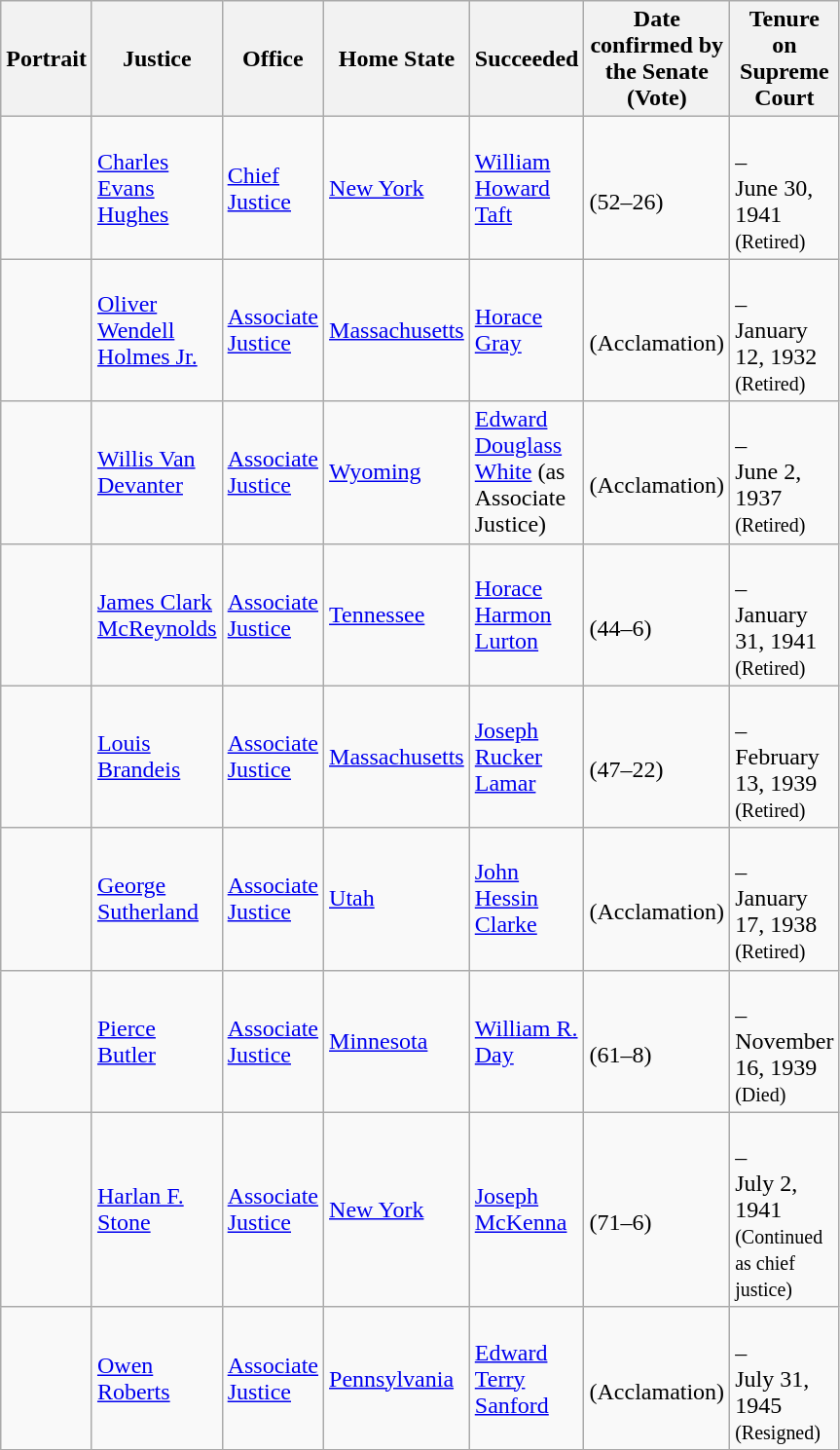<table class="wikitable sortable">
<tr>
<th scope="col" style="width: 10px;">Portrait</th>
<th scope="col" style="width: 10px;">Justice</th>
<th scope="col" style="width: 10px;">Office</th>
<th scope="col" style="width: 10px;">Home State</th>
<th scope="col" style="width: 10px;">Succeeded</th>
<th scope="col" style="width: 10px;">Date confirmed by the Senate<br>(Vote)</th>
<th scope="col" style="width: 10px;">Tenure on Supreme Court</th>
</tr>
<tr>
<td></td>
<td><a href='#'>Charles Evans Hughes</a></td>
<td><a href='#'>Chief Justice</a></td>
<td><a href='#'>New York</a></td>
<td><a href='#'>William Howard Taft</a></td>
<td><br>(52–26)</td>
<td><br>–<br>June 30, 1941<br><small>(Retired)</small></td>
</tr>
<tr>
<td></td>
<td><a href='#'>Oliver Wendell Holmes Jr.</a></td>
<td><a href='#'>Associate Justice</a></td>
<td><a href='#'>Massachusetts</a></td>
<td><a href='#'>Horace Gray</a></td>
<td><br>(Acclamation)</td>
<td><br>–<br>January 12, 1932<br><small>(Retired)</small></td>
</tr>
<tr>
<td></td>
<td><a href='#'>Willis Van Devanter</a></td>
<td><a href='#'>Associate Justice</a></td>
<td><a href='#'>Wyoming</a></td>
<td><a href='#'>Edward Douglass White</a> (as Associate Justice)</td>
<td><br>(Acclamation)</td>
<td><br>–<br>June 2, 1937<br><small>(Retired)</small></td>
</tr>
<tr>
<td></td>
<td><a href='#'>James Clark McReynolds</a></td>
<td><a href='#'>Associate Justice</a></td>
<td><a href='#'>Tennessee</a></td>
<td><a href='#'>Horace Harmon Lurton</a></td>
<td><br>(44–6)</td>
<td><br>–<br>January 31, 1941<br><small>(Retired)</small></td>
</tr>
<tr>
<td></td>
<td><a href='#'>Louis Brandeis</a></td>
<td><a href='#'>Associate Justice</a></td>
<td><a href='#'>Massachusetts</a></td>
<td><a href='#'>Joseph Rucker Lamar</a></td>
<td><br>(47–22)</td>
<td><br>–<br>February 13, 1939<br><small>(Retired)</small></td>
</tr>
<tr>
<td></td>
<td><a href='#'>George Sutherland</a></td>
<td><a href='#'>Associate Justice</a></td>
<td><a href='#'>Utah</a></td>
<td><a href='#'>John Hessin Clarke</a></td>
<td><br>(Acclamation)</td>
<td><br>–<br>January 17, 1938<br><small>(Retired)</small></td>
</tr>
<tr>
<td></td>
<td><a href='#'>Pierce Butler</a></td>
<td><a href='#'>Associate Justice</a></td>
<td><a href='#'>Minnesota</a></td>
<td><a href='#'>William R. Day</a></td>
<td><br>(61–8)</td>
<td><br>–<br>November 16, 1939<br><small>(Died)</small></td>
</tr>
<tr>
<td></td>
<td><a href='#'>Harlan F. Stone</a></td>
<td><a href='#'>Associate Justice</a></td>
<td><a href='#'>New York</a></td>
<td><a href='#'>Joseph McKenna</a></td>
<td><br>(71–6)</td>
<td><br>–<br>July 2, 1941<br><small>(Continued as chief justice)</small></td>
</tr>
<tr>
<td></td>
<td><a href='#'>Owen Roberts</a></td>
<td><a href='#'>Associate Justice</a></td>
<td><a href='#'>Pennsylvania</a></td>
<td><a href='#'>Edward Terry Sanford</a></td>
<td><br>(Acclamation)</td>
<td><br>–<br>July 31, 1945<br><small>(Resigned)</small></td>
</tr>
<tr>
</tr>
</table>
